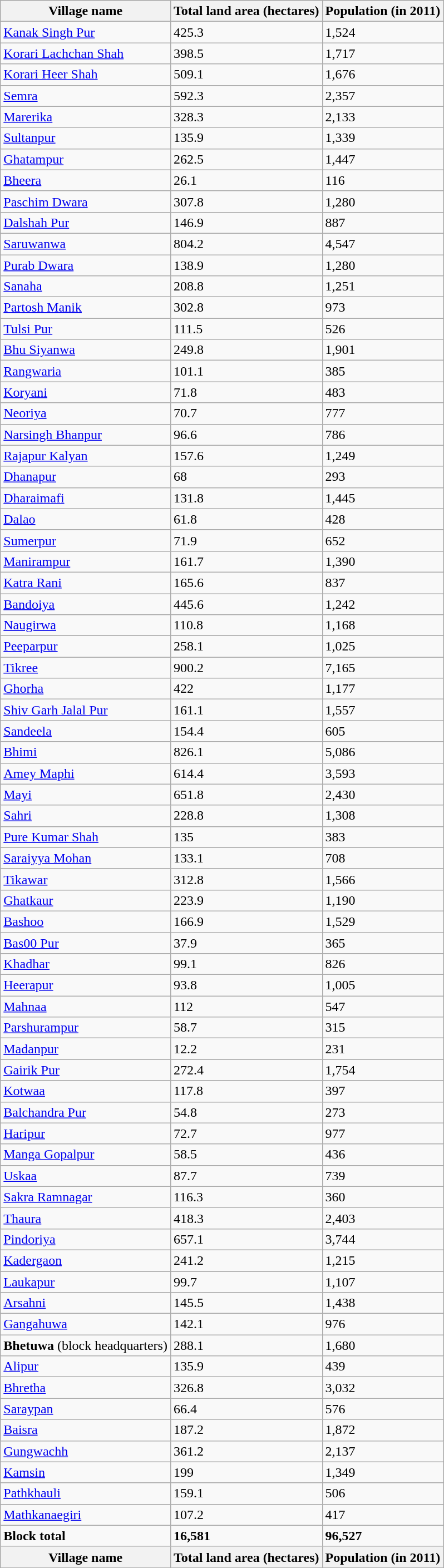<table class="wikitable sortable">
<tr>
<th>Village name</th>
<th>Total land area (hectares)</th>
<th>Population (in 2011)</th>
</tr>
<tr>
<td><a href='#'>Kanak Singh Pur</a></td>
<td>425.3</td>
<td>1,524</td>
</tr>
<tr>
<td><a href='#'>Korari Lachchan Shah</a></td>
<td>398.5</td>
<td>1,717</td>
</tr>
<tr>
<td><a href='#'>Korari Heer Shah</a></td>
<td>509.1</td>
<td>1,676</td>
</tr>
<tr>
<td><a href='#'>Semra</a></td>
<td>592.3</td>
<td>2,357</td>
</tr>
<tr>
<td><a href='#'>Marerika</a></td>
<td>328.3</td>
<td>2,133</td>
</tr>
<tr>
<td><a href='#'>Sultanpur</a></td>
<td>135.9</td>
<td>1,339</td>
</tr>
<tr>
<td><a href='#'>Ghatampur</a></td>
<td>262.5</td>
<td>1,447</td>
</tr>
<tr>
<td><a href='#'>Bheera</a></td>
<td>26.1</td>
<td>116</td>
</tr>
<tr>
<td><a href='#'>Paschim Dwara</a></td>
<td>307.8</td>
<td>1,280</td>
</tr>
<tr>
<td><a href='#'>Dalshah Pur</a></td>
<td>146.9</td>
<td>887</td>
</tr>
<tr>
<td><a href='#'>Saruwanwa</a></td>
<td>804.2</td>
<td>4,547</td>
</tr>
<tr>
<td><a href='#'>Purab Dwara</a></td>
<td>138.9</td>
<td>1,280</td>
</tr>
<tr>
<td><a href='#'>Sanaha</a></td>
<td>208.8</td>
<td>1,251</td>
</tr>
<tr>
<td><a href='#'>Partosh Manik</a></td>
<td>302.8</td>
<td>973</td>
</tr>
<tr>
<td><a href='#'>Tulsi Pur</a></td>
<td>111.5</td>
<td>526</td>
</tr>
<tr>
<td><a href='#'>Bhu Siyanwa</a></td>
<td>249.8</td>
<td>1,901</td>
</tr>
<tr>
<td><a href='#'>Rangwaria</a></td>
<td>101.1</td>
<td>385</td>
</tr>
<tr>
<td><a href='#'>Koryani</a></td>
<td>71.8</td>
<td>483</td>
</tr>
<tr>
<td><a href='#'>Neoriya</a></td>
<td>70.7</td>
<td>777</td>
</tr>
<tr>
<td><a href='#'>Narsingh Bhanpur</a></td>
<td>96.6</td>
<td>786</td>
</tr>
<tr>
<td><a href='#'>Rajapur Kalyan</a></td>
<td>157.6</td>
<td>1,249</td>
</tr>
<tr>
<td><a href='#'>Dhanapur</a></td>
<td>68</td>
<td>293</td>
</tr>
<tr>
<td><a href='#'>Dharaimafi</a></td>
<td>131.8</td>
<td>1,445</td>
</tr>
<tr>
<td><a href='#'>Dalao</a></td>
<td>61.8</td>
<td>428</td>
</tr>
<tr>
<td><a href='#'>Sumerpur</a></td>
<td>71.9</td>
<td>652</td>
</tr>
<tr>
<td><a href='#'>Manirampur</a></td>
<td>161.7</td>
<td>1,390</td>
</tr>
<tr>
<td><a href='#'>Katra Rani</a></td>
<td>165.6</td>
<td>837</td>
</tr>
<tr>
<td><a href='#'>Bandoiya</a></td>
<td>445.6</td>
<td>1,242</td>
</tr>
<tr>
<td><a href='#'>Naugirwa</a></td>
<td>110.8</td>
<td>1,168</td>
</tr>
<tr>
<td><a href='#'>Peeparpur</a></td>
<td>258.1</td>
<td>1,025</td>
</tr>
<tr>
<td><a href='#'>Tikree</a></td>
<td>900.2</td>
<td>7,165</td>
</tr>
<tr>
<td><a href='#'>Ghorha</a></td>
<td>422</td>
<td>1,177</td>
</tr>
<tr>
<td><a href='#'>Shiv Garh Jalal Pur</a></td>
<td>161.1</td>
<td>1,557</td>
</tr>
<tr>
<td><a href='#'>Sandeela</a></td>
<td>154.4</td>
<td>605</td>
</tr>
<tr>
<td><a href='#'>Bhimi</a></td>
<td>826.1</td>
<td>5,086</td>
</tr>
<tr>
<td><a href='#'>Amey Maphi</a></td>
<td>614.4</td>
<td>3,593</td>
</tr>
<tr>
<td><a href='#'>Mayi</a></td>
<td>651.8</td>
<td>2,430</td>
</tr>
<tr>
<td><a href='#'>Sahri</a></td>
<td>228.8</td>
<td>1,308</td>
</tr>
<tr>
<td><a href='#'>Pure Kumar Shah</a></td>
<td>135</td>
<td>383</td>
</tr>
<tr>
<td><a href='#'>Saraiyya Mohan</a></td>
<td>133.1</td>
<td>708</td>
</tr>
<tr>
<td><a href='#'>Tikawar</a></td>
<td>312.8</td>
<td>1,566</td>
</tr>
<tr>
<td><a href='#'>Ghatkaur</a></td>
<td>223.9</td>
<td>1,190</td>
</tr>
<tr>
<td><a href='#'>Bashoo</a></td>
<td>166.9</td>
<td>1,529</td>
</tr>
<tr>
<td><a href='#'>Bas00 Pur</a></td>
<td>37.9</td>
<td>365</td>
</tr>
<tr>
<td><a href='#'>Khadhar</a></td>
<td>99.1</td>
<td>826</td>
</tr>
<tr>
<td><a href='#'>Heerapur</a></td>
<td>93.8</td>
<td>1,005</td>
</tr>
<tr>
<td><a href='#'>Mahnaa</a></td>
<td>112</td>
<td>547</td>
</tr>
<tr>
<td><a href='#'>Parshurampur</a></td>
<td>58.7</td>
<td>315</td>
</tr>
<tr>
<td><a href='#'>Madanpur</a></td>
<td>12.2</td>
<td>231</td>
</tr>
<tr>
<td><a href='#'>Gairik Pur</a></td>
<td>272.4</td>
<td>1,754</td>
</tr>
<tr>
<td><a href='#'>Kotwaa</a></td>
<td>117.8</td>
<td>397</td>
</tr>
<tr>
<td><a href='#'>Balchandra Pur</a></td>
<td>54.8</td>
<td>273</td>
</tr>
<tr>
<td><a href='#'>Haripur</a></td>
<td>72.7</td>
<td>977</td>
</tr>
<tr>
<td><a href='#'>Manga Gopalpur</a></td>
<td>58.5</td>
<td>436</td>
</tr>
<tr>
<td><a href='#'>Uskaa</a></td>
<td>87.7</td>
<td>739</td>
</tr>
<tr>
<td><a href='#'>Sakra Ramnagar</a></td>
<td>116.3</td>
<td>360</td>
</tr>
<tr>
<td><a href='#'>Thaura</a></td>
<td>418.3</td>
<td>2,403</td>
</tr>
<tr>
<td><a href='#'>Pindoriya</a></td>
<td>657.1</td>
<td>3,744</td>
</tr>
<tr>
<td><a href='#'>Kadergaon</a></td>
<td>241.2</td>
<td>1,215</td>
</tr>
<tr>
<td><a href='#'>Laukapur</a></td>
<td>99.7</td>
<td>1,107</td>
</tr>
<tr>
<td><a href='#'>Arsahni</a></td>
<td>145.5</td>
<td>1,438</td>
</tr>
<tr>
<td><a href='#'>Gangahuwa</a></td>
<td>142.1</td>
<td>976</td>
</tr>
<tr>
<td><strong>Bhetuwa</strong> (block headquarters)</td>
<td>288.1</td>
<td>1,680</td>
</tr>
<tr>
<td><a href='#'>Alipur</a></td>
<td>135.9</td>
<td>439</td>
</tr>
<tr>
<td><a href='#'>Bhretha</a></td>
<td>326.8</td>
<td>3,032</td>
</tr>
<tr>
<td><a href='#'>Saraypan</a></td>
<td>66.4</td>
<td>576</td>
</tr>
<tr>
<td><a href='#'>Baisra</a></td>
<td>187.2</td>
<td>1,872</td>
</tr>
<tr>
<td><a href='#'>Gungwachh</a></td>
<td>361.2</td>
<td>2,137</td>
</tr>
<tr>
<td><a href='#'>Kamsin</a></td>
<td>199</td>
<td>1,349</td>
</tr>
<tr>
<td><a href='#'>Pathkhauli</a></td>
<td>159.1</td>
<td>506</td>
</tr>
<tr>
<td><a href='#'>Mathkanaegiri</a></td>
<td>107.2</td>
<td>417</td>
</tr>
<tr class="sortbottom">
<td><strong>Block total</strong></td>
<td><strong>16,581</strong></td>
<td><strong>96,527</strong></td>
</tr>
<tr>
<th>Village name</th>
<th>Total land area (hectares)</th>
<th>Population (in 2011)</th>
</tr>
</table>
